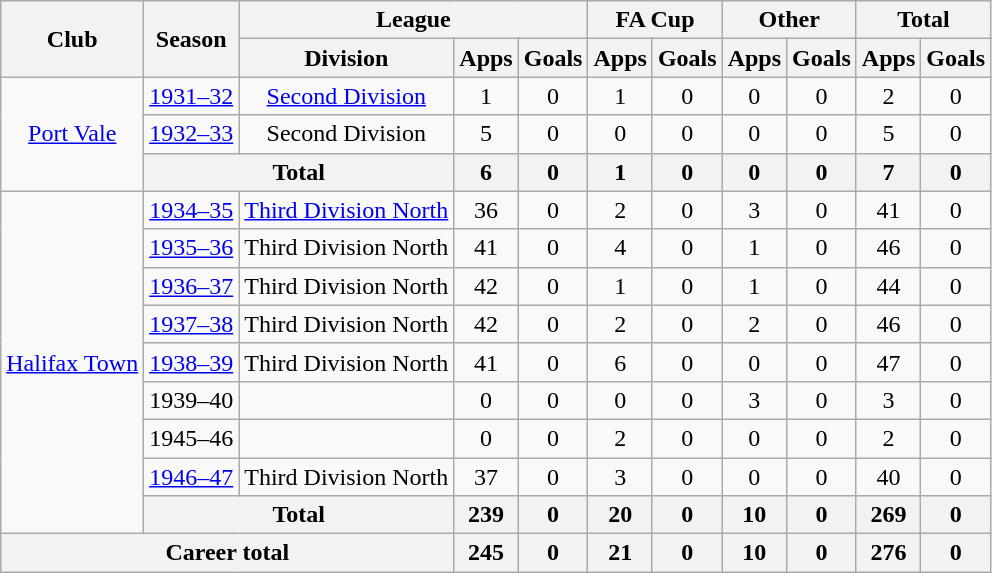<table class="wikitable" style="text-align: center;">
<tr>
<th rowspan="2">Club</th>
<th rowspan="2">Season</th>
<th colspan="3">League</th>
<th colspan="2">FA Cup</th>
<th colspan="2">Other</th>
<th colspan="2">Total</th>
</tr>
<tr>
<th>Division</th>
<th>Apps</th>
<th>Goals</th>
<th>Apps</th>
<th>Goals</th>
<th>Apps</th>
<th>Goals</th>
<th>Apps</th>
<th>Goals</th>
</tr>
<tr>
<td rowspan="3"><a href='#'>Port Vale</a></td>
<td><a href='#'>1931–32</a></td>
<td><a href='#'>Second Division</a></td>
<td>1</td>
<td>0</td>
<td>1</td>
<td>0</td>
<td>0</td>
<td>0</td>
<td>2</td>
<td>0</td>
</tr>
<tr>
<td><a href='#'>1932–33</a></td>
<td>Second Division</td>
<td>5</td>
<td>0</td>
<td>0</td>
<td>0</td>
<td>0</td>
<td>0</td>
<td>5</td>
<td>0</td>
</tr>
<tr>
<th colspan="2">Total</th>
<th>6</th>
<th>0</th>
<th>1</th>
<th>0</th>
<th>0</th>
<th>0</th>
<th>7</th>
<th>0</th>
</tr>
<tr>
<td rowspan="9"><a href='#'>Halifax Town</a></td>
<td><a href='#'>1934–35</a></td>
<td><a href='#'>Third Division North</a></td>
<td>36</td>
<td>0</td>
<td>2</td>
<td>0</td>
<td>3</td>
<td>0</td>
<td>41</td>
<td>0</td>
</tr>
<tr>
<td><a href='#'>1935–36</a></td>
<td>Third Division North</td>
<td>41</td>
<td>0</td>
<td>4</td>
<td>0</td>
<td>1</td>
<td>0</td>
<td>46</td>
<td>0</td>
</tr>
<tr>
<td><a href='#'>1936–37</a></td>
<td>Third Division North</td>
<td>42</td>
<td>0</td>
<td>1</td>
<td>0</td>
<td>1</td>
<td>0</td>
<td>44</td>
<td>0</td>
</tr>
<tr>
<td><a href='#'>1937–38</a></td>
<td>Third Division North</td>
<td>42</td>
<td>0</td>
<td>2</td>
<td>0</td>
<td>2</td>
<td>0</td>
<td>46</td>
<td>0</td>
</tr>
<tr>
<td><a href='#'>1938–39</a></td>
<td>Third Division North</td>
<td>41</td>
<td>0</td>
<td>6</td>
<td>0</td>
<td>0</td>
<td>0</td>
<td>47</td>
<td>0</td>
</tr>
<tr>
<td>1939–40</td>
<td></td>
<td>0</td>
<td>0</td>
<td>0</td>
<td>0</td>
<td>3</td>
<td>0</td>
<td>3</td>
<td>0</td>
</tr>
<tr>
<td>1945–46</td>
<td></td>
<td>0</td>
<td>0</td>
<td>2</td>
<td>0</td>
<td>0</td>
<td>0</td>
<td>2</td>
<td>0</td>
</tr>
<tr>
<td><a href='#'>1946–47</a></td>
<td>Third Division North</td>
<td>37</td>
<td>0</td>
<td>3</td>
<td>0</td>
<td>0</td>
<td>0</td>
<td>40</td>
<td>0</td>
</tr>
<tr>
<th colspan="2">Total</th>
<th>239</th>
<th>0</th>
<th>20</th>
<th>0</th>
<th>10</th>
<th>0</th>
<th>269</th>
<th>0</th>
</tr>
<tr>
<th colspan="3">Career total</th>
<th>245</th>
<th>0</th>
<th>21</th>
<th>0</th>
<th>10</th>
<th>0</th>
<th>276</th>
<th>0</th>
</tr>
</table>
